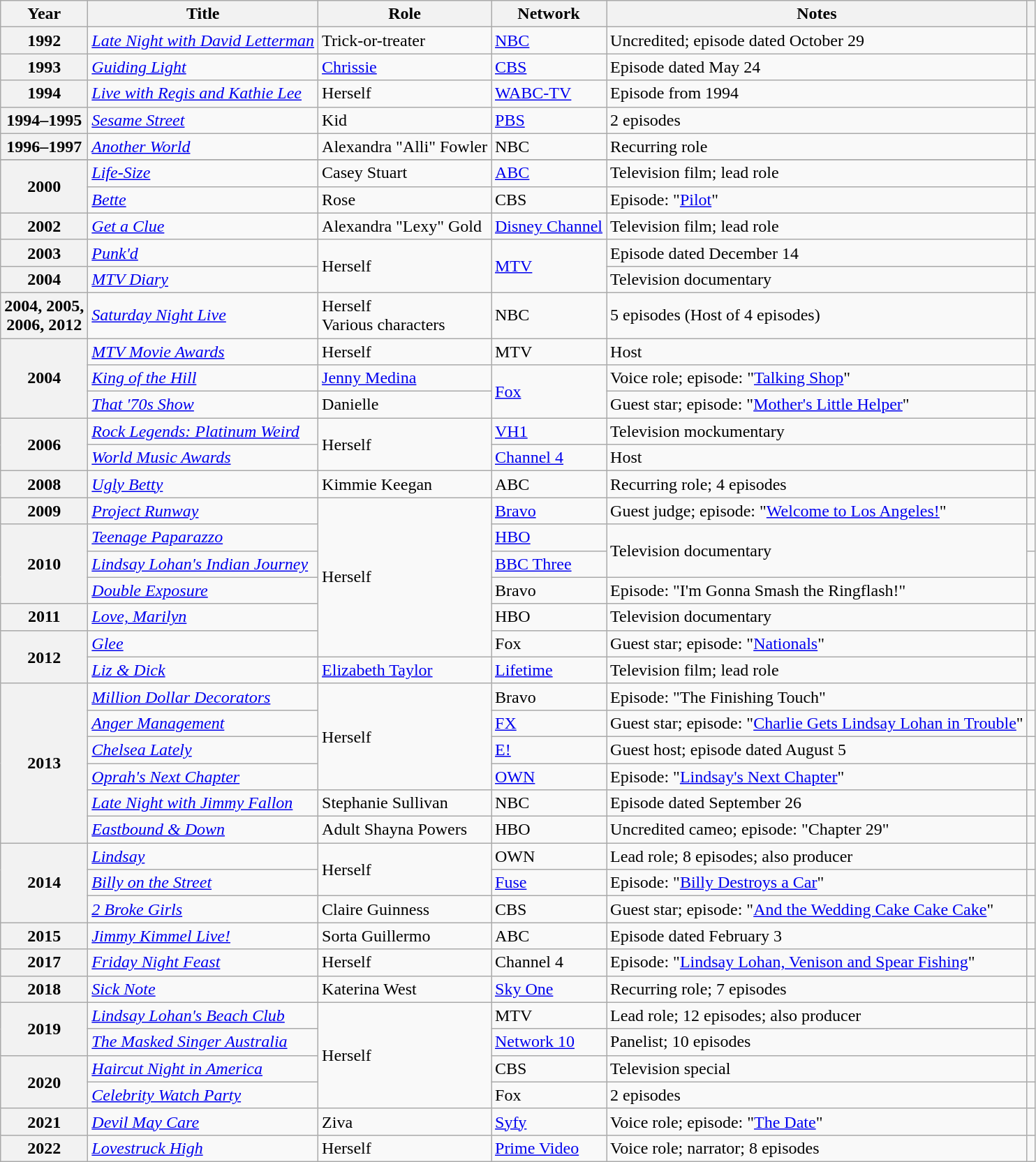<table class="wikitable plainrowheaders sortable">
<tr>
<th scope="col">Year</th>
<th scope="col">Title</th>
<th scope="col">Role</th>
<th scope="col">Network</th>
<th scope="col" class="unsortable">Notes</th>
<th scope="col" class="unsortable"></th>
</tr>
<tr>
<th scope=row>1992</th>
<td><em><a href='#'>Late Night with David Letterman</a></em></td>
<td>Trick-or-treater</td>
<td><a href='#'>NBC</a></td>
<td>Uncredited; episode dated October 29</td>
<td></td>
</tr>
<tr>
<th scope=row>1993</th>
<td><em><a href='#'>Guiding Light</a></em></td>
<td><a href='#'>Chrissie</a></td>
<td><a href='#'>CBS</a></td>
<td>Episode dated May 24</td>
<td></td>
</tr>
<tr>
<th scope=row>1994</th>
<td><em><a href='#'>Live with Regis and Kathie Lee</a></em></td>
<td>Herself</td>
<td><a href='#'>WABC-TV</a></td>
<td>Episode from 1994</td>
<td></td>
</tr>
<tr>
<th scope=row>1994–1995</th>
<td><em><a href='#'>Sesame Street</a></em></td>
<td>Kid</td>
<td><a href='#'>PBS</a></td>
<td>2 episodes</td>
<td></td>
</tr>
<tr>
<th scope=row>1996–1997</th>
<td><em><a href='#'>Another World</a></em></td>
<td>Alexandra "Alli" Fowler</td>
<td>NBC</td>
<td>Recurring role</td>
<td></td>
</tr>
<tr>
</tr>
<tr>
<th scope="row" rowspan="2">2000</th>
<td><em><a href='#'>Life-Size</a></em></td>
<td>Casey Stuart</td>
<td><a href='#'>ABC</a></td>
<td>Television film; lead role</td>
<td></td>
</tr>
<tr>
<td><em><a href='#'>Bette</a></em></td>
<td>Rose</td>
<td>CBS</td>
<td>Episode: "<a href='#'>Pilot</a>"</td>
<td></td>
</tr>
<tr>
<th scope="row">2002</th>
<td><em><a href='#'>Get a Clue</a></em></td>
<td>Alexandra "Lexy" Gold</td>
<td><a href='#'>Disney Channel</a></td>
<td>Television film; lead role</td>
<td></td>
</tr>
<tr>
<th scope=row>2003</th>
<td><em><a href='#'>Punk'd</a></em></td>
<td rowspan="2">Herself</td>
<td rowspan="2"><a href='#'>MTV</a></td>
<td>Episode dated December 14</td>
<td></td>
</tr>
<tr>
<th scope="row">2004</th>
<td><em><a href='#'>MTV Diary</a></em></td>
<td>Television documentary</td>
<td></td>
</tr>
<tr>
<th scope=row>2004, 2005,<br>2006, 2012</th>
<td><em><a href='#'>Saturday Night Live</a></em></td>
<td>Herself<br>Various characters</td>
<td>NBC</td>
<td>5 episodes (Host of 4 episodes)</td>
<td></td>
</tr>
<tr>
<th scope="row" rowspan="3">2004</th>
<td><em><a href='#'>MTV Movie Awards</a></em></td>
<td>Herself</td>
<td>MTV</td>
<td>Host</td>
<td></td>
</tr>
<tr>
<td><em><a href='#'>King of the Hill</a></em></td>
<td><a href='#'>Jenny Medina</a></td>
<td rowspan="2"><a href='#'>Fox</a></td>
<td>Voice role; episode: "<a href='#'>Talking Shop</a>"</td>
<td></td>
</tr>
<tr>
<td><em><a href='#'>That '70s Show</a></em></td>
<td>Danielle</td>
<td>Guest star; episode: "<a href='#'>Mother's Little Helper</a>"</td>
<td></td>
</tr>
<tr>
<th scope=row rowspan="2">2006</th>
<td><em><a href='#'>Rock Legends: Platinum Weird</a></em></td>
<td rowspan="2">Herself</td>
<td><a href='#'>VH1</a></td>
<td>Television mockumentary</td>
<td></td>
</tr>
<tr>
<td><em><a href='#'>World Music Awards</a></em></td>
<td><a href='#'>Channel 4</a></td>
<td>Host</td>
<td></td>
</tr>
<tr>
<th scope="row">2008</th>
<td><em><a href='#'>Ugly Betty</a></em></td>
<td>Kimmie Keegan</td>
<td>ABC</td>
<td>Recurring role; 4 episodes</td>
<td></td>
</tr>
<tr>
<th scope=row>2009</th>
<td><em><a href='#'>Project Runway</a></em></td>
<td rowspan="6">Herself</td>
<td><a href='#'>Bravo</a></td>
<td>Guest judge; episode: "<a href='#'>Welcome to Los Angeles!</a>"</td>
<td></td>
</tr>
<tr>
<th scope="row" rowspan="3">2010</th>
<td><em><a href='#'>Teenage Paparazzo</a></em></td>
<td><a href='#'>HBO</a></td>
<td rowspan="2">Television documentary</td>
<td></td>
</tr>
<tr>
<td><em><a href='#'>Lindsay Lohan's Indian Journey</a></em></td>
<td><a href='#'>BBC Three</a></td>
<td></td>
</tr>
<tr>
<td><em><a href='#'>Double Exposure</a></em></td>
<td>Bravo</td>
<td>Episode: "I'm Gonna Smash the Ringflash!"</td>
<td></td>
</tr>
<tr>
<th scope=row>2011</th>
<td><em><a href='#'>Love, Marilyn</a></em></td>
<td>HBO</td>
<td>Television documentary</td>
<td></td>
</tr>
<tr>
<th scope=row rowspan="2">2012</th>
<td><em><a href='#'>Glee</a></em></td>
<td>Fox</td>
<td>Guest star; episode: "<a href='#'>Nationals</a>"</td>
<td></td>
</tr>
<tr>
<td><em><a href='#'>Liz & Dick</a></em></td>
<td><a href='#'>Elizabeth Taylor</a></td>
<td><a href='#'>Lifetime</a></td>
<td>Television film; lead role</td>
<td></td>
</tr>
<tr>
<th scope="row" rowspan="6">2013</th>
<td><em><a href='#'>Million Dollar Decorators</a></em></td>
<td rowspan="4">Herself</td>
<td>Bravo</td>
<td>Episode: "The Finishing Touch"</td>
<td></td>
</tr>
<tr>
<td><em><a href='#'>Anger Management</a></em></td>
<td><a href='#'>FX</a></td>
<td>Guest star; episode: "<a href='#'>Charlie Gets Lindsay Lohan in Trouble</a>"</td>
<td></td>
</tr>
<tr>
<td><em><a href='#'>Chelsea Lately</a></em></td>
<td><a href='#'>E!</a></td>
<td>Guest host; episode dated August 5</td>
<td></td>
</tr>
<tr>
<td><em><a href='#'>Oprah's Next Chapter</a></em></td>
<td><a href='#'>OWN</a></td>
<td>Episode: "<a href='#'>Lindsay's Next Chapter</a>"</td>
<td></td>
</tr>
<tr>
<td><em><a href='#'>Late Night with Jimmy Fallon</a></em></td>
<td>Stephanie Sullivan</td>
<td>NBC</td>
<td>Episode dated September 26</td>
<td></td>
</tr>
<tr>
<td><em><a href='#'>Eastbound & Down</a></em></td>
<td>Adult Shayna Powers</td>
<td>HBO</td>
<td>Uncredited cameo; episode: "Chapter 29"</td>
<td></td>
</tr>
<tr>
<th scope="row" rowspan="3">2014</th>
<td><em><a href='#'>Lindsay</a></em></td>
<td rowspan="2">Herself</td>
<td>OWN</td>
<td>Lead role; 8 episodes; also producer</td>
<td></td>
</tr>
<tr>
<td><em><a href='#'>Billy on the Street</a></em></td>
<td><a href='#'>Fuse</a></td>
<td>Episode: "<a href='#'>Billy Destroys a Car</a>"</td>
<td></td>
</tr>
<tr>
<td><em><a href='#'>2 Broke Girls</a></em></td>
<td>Claire Guinness</td>
<td>CBS</td>
<td>Guest star; episode: "<a href='#'>And the Wedding Cake Cake Cake</a>"</td>
<td></td>
</tr>
<tr>
<th scope="row">2015</th>
<td><em><a href='#'>Jimmy Kimmel Live!</a></em></td>
<td>Sorta Guillermo</td>
<td>ABC</td>
<td>Episode dated February 3</td>
<td></td>
</tr>
<tr>
<th scope=row>2017</th>
<td><em><a href='#'>Friday Night Feast</a></em></td>
<td>Herself</td>
<td>Channel 4</td>
<td>Episode: "<a href='#'>Lindsay Lohan, Venison and Spear Fishing</a>"</td>
<td></td>
</tr>
<tr>
<th scope=row>2018</th>
<td><em><a href='#'>Sick Note</a></em></td>
<td>Katerina West</td>
<td><a href='#'>Sky One</a></td>
<td>Recurring role; 7 episodes</td>
<td></td>
</tr>
<tr>
<th scope="row" rowspan="2">2019</th>
<td><em><a href='#'>Lindsay Lohan's Beach Club</a></em></td>
<td rowspan="4">Herself</td>
<td>MTV</td>
<td>Lead role; 12 episodes; also producer</td>
<td></td>
</tr>
<tr>
<td><em><a href='#'>The Masked Singer Australia</a></em></td>
<td><a href='#'>Network 10</a></td>
<td>Panelist; 10 episodes</td>
<td></td>
</tr>
<tr>
<th scope="row" rowspan="2">2020</th>
<td><em><a href='#'>Haircut Night in America</a></em></td>
<td>CBS</td>
<td>Television special</td>
<td></td>
</tr>
<tr>
<td><em><a href='#'>Celebrity Watch Party</a></em></td>
<td>Fox</td>
<td>2 episodes</td>
<td></td>
</tr>
<tr>
<th scope=row>2021</th>
<td><em><a href='#'>Devil May Care</a></em></td>
<td>Ziva</td>
<td><a href='#'>Syfy</a></td>
<td>Voice role; episode: "<a href='#'>The Date</a>"</td>
<td></td>
</tr>
<tr>
<th scope=row>2022</th>
<td><em><a href='#'>Lovestruck High</a></em></td>
<td>Herself</td>
<td><a href='#'>Prime Video</a></td>
<td>Voice role; narrator; 8 episodes</td>
<td></td>
</tr>
</table>
